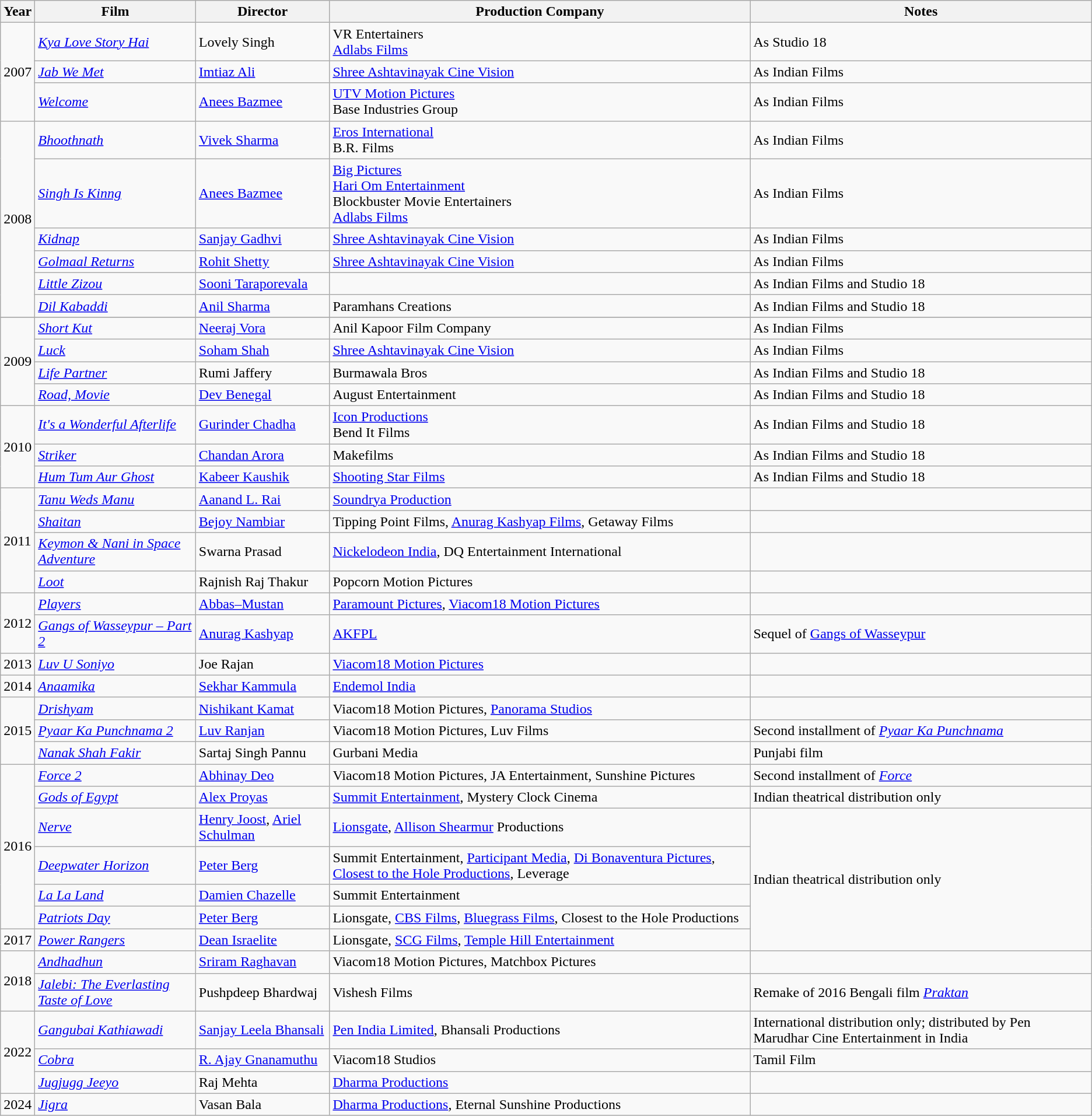<table class="wikitable sortable">
<tr>
<th scope="col">Year</th>
<th scope="col">Film</th>
<th scope="col">Director</th>
<th scope="col">Production Company</th>
<th scope="col">Notes</th>
</tr>
<tr>
<td rowspan="3">2007</td>
<td><em><a href='#'>Kya Love Story Hai</a></em></td>
<td>Lovely Singh</td>
<td>VR Entertainers<br><a href='#'>Adlabs Films</a></td>
<td>As Studio 18</td>
</tr>
<tr>
<td><em><a href='#'>Jab We Met</a></em></td>
<td><a href='#'>Imtiaz Ali</a></td>
<td><a href='#'>Shree Ashtavinayak Cine Vision</a></td>
<td>As Indian Films</td>
</tr>
<tr>
<td><em><a href='#'>Welcome</a></em></td>
<td><a href='#'>Anees Bazmee</a></td>
<td><a href='#'>UTV Motion Pictures</a><br>Base Industries Group</td>
<td>As Indian Films</td>
</tr>
<tr>
<td rowspan="6">2008</td>
<td><em><a href='#'>Bhoothnath</a></em></td>
<td><a href='#'>Vivek Sharma</a></td>
<td><a href='#'>Eros International</a><br>B.R. Films</td>
<td>As Indian Films</td>
</tr>
<tr>
<td><em><a href='#'>Singh Is Kinng</a></em></td>
<td><a href='#'>Anees Bazmee</a></td>
<td><a href='#'>Big Pictures</a><br><a href='#'>Hari Om Entertainment</a><br>Blockbuster Movie Entertainers<br><a href='#'>Adlabs Films</a></td>
<td>As Indian Films</td>
</tr>
<tr>
<td><em><a href='#'>Kidnap</a></em></td>
<td><a href='#'>Sanjay Gadhvi</a></td>
<td><a href='#'>Shree Ashtavinayak Cine Vision</a></td>
<td>As Indian Films</td>
</tr>
<tr>
<td><em><a href='#'>Golmaal Returns</a></em></td>
<td><a href='#'>Rohit Shetty</a></td>
<td><a href='#'>Shree Ashtavinayak Cine Vision</a></td>
<td>As Indian Films</td>
</tr>
<tr>
<td><em><a href='#'>Little Zizou</a></em></td>
<td><a href='#'>Sooni Taraporevala</a></td>
<td></td>
<td>As Indian Films and Studio 18</td>
</tr>
<tr>
<td><em><a href='#'>Dil Kabaddi</a></em></td>
<td><a href='#'>Anil Sharma</a></td>
<td>Paramhans Creations</td>
<td>As Indian Films and Studio 18</td>
</tr>
<tr>
</tr>
<tr>
<td rowspan="4">2009</td>
<td><em><a href='#'>Short Kut</a></em></td>
<td><a href='#'>Neeraj Vora</a></td>
<td>Anil Kapoor Film Company</td>
<td>As Indian Films</td>
</tr>
<tr>
<td><em><a href='#'>Luck</a></em></td>
<td><a href='#'>Soham Shah</a></td>
<td><a href='#'>Shree Ashtavinayak Cine Vision</a></td>
<td>As Indian Films</td>
</tr>
<tr>
<td><em><a href='#'>Life Partner</a></em></td>
<td>Rumi Jaffery</td>
<td>Burmawala Bros</td>
<td>As Indian Films and Studio 18</td>
</tr>
<tr>
<td><em><a href='#'>Road, Movie</a></em></td>
<td><a href='#'>Dev Benegal</a></td>
<td>August Entertainment</td>
<td>As Indian Films and Studio 18</td>
</tr>
<tr>
<td rowspan=3>2010</td>
<td><em><a href='#'>It's a Wonderful Afterlife</a></em></td>
<td><a href='#'>Gurinder Chadha</a></td>
<td><a href='#'>Icon Productions</a><br>Bend It Films</td>
<td>As Indian Films and Studio 18</td>
</tr>
<tr>
<td><em><a href='#'>Striker</a></em></td>
<td><a href='#'>Chandan Arora</a></td>
<td>Makefilms</td>
<td>As Indian Films and Studio 18</td>
</tr>
<tr>
<td><em><a href='#'>Hum Tum Aur Ghost</a></em></td>
<td><a href='#'>Kabeer Kaushik</a></td>
<td><a href='#'>Shooting Star Films</a></td>
<td>As Indian Films and Studio 18</td>
</tr>
<tr>
<td rowspan="4">2011</td>
<td><em><a href='#'>Tanu Weds Manu</a></em></td>
<td><a href='#'>Aanand L. Rai</a></td>
<td><a href='#'>Soundrya Production</a></td>
<td></td>
</tr>
<tr>
<td><em><a href='#'>Shaitan</a></em></td>
<td><a href='#'>Bejoy Nambiar</a></td>
<td>Tipping Point Films, <a href='#'>Anurag Kashyap Films</a>, Getaway Films</td>
<td></td>
</tr>
<tr>
<td><em><a href='#'>Keymon & Nani in Space Adventure</a></em></td>
<td>Swarna Prasad</td>
<td><a href='#'>Nickelodeon India</a>, DQ Entertainment International</td>
<td></td>
</tr>
<tr>
<td><em><a href='#'>Loot</a></em></td>
<td>Rajnish Raj Thakur</td>
<td>Popcorn Motion Pictures</td>
<td></td>
</tr>
<tr>
<td rowspan="2">2012</td>
<td><em><a href='#'>Players</a></em></td>
<td><a href='#'>Abbas–Mustan</a></td>
<td><a href='#'>Paramount Pictures</a>, <a href='#'>Viacom18 Motion Pictures</a></td>
<td></td>
</tr>
<tr>
<td><em><a href='#'>Gangs of Wasseypur – Part 2</a></em></td>
<td><a href='#'>Anurag Kashyap</a></td>
<td><a href='#'>AKFPL</a></td>
<td>Sequel of <a href='#'>Gangs of Wasseypur</a></td>
</tr>
<tr>
<td rowspan="1">2013</td>
<td><em><a href='#'>Luv U Soniyo</a></em></td>
<td>Joe Rajan</td>
<td><a href='#'>Viacom18 Motion Pictures</a></td>
<td></td>
</tr>
<tr>
<td>2014</td>
<td><em><a href='#'>Anaamika</a></em></td>
<td><a href='#'>Sekhar Kammula</a></td>
<td><a href='#'>Endemol India</a></td>
<td></td>
</tr>
<tr>
<td rowspan="3">2015</td>
<td><em><a href='#'>Drishyam</a></em></td>
<td><a href='#'>Nishikant Kamat</a></td>
<td>Viacom18 Motion Pictures, <a href='#'>Panorama Studios</a></td>
<td></td>
</tr>
<tr>
<td><em><a href='#'>Pyaar Ka Punchnama 2</a></em></td>
<td><a href='#'>Luv Ranjan</a></td>
<td>Viacom18 Motion Pictures, Luv Films</td>
<td>Second installment of <em><a href='#'>Pyaar Ka Punchnama</a></em></td>
</tr>
<tr>
<td><em><a href='#'>Nanak Shah Fakir</a></em></td>
<td>Sartaj Singh Pannu</td>
<td>Gurbani Media</td>
<td>Punjabi film</td>
</tr>
<tr>
<td rowspan="6">2016</td>
<td><em><a href='#'>Force 2</a></em></td>
<td><a href='#'>Abhinay Deo</a></td>
<td>Viacom18 Motion Pictures, JA Entertainment, Sunshine Pictures</td>
<td>Second installment of <em><a href='#'>Force</a></em></td>
</tr>
<tr>
<td><em><a href='#'>Gods of Egypt</a></em></td>
<td><a href='#'>Alex Proyas</a></td>
<td><a href='#'>Summit Entertainment</a>, Mystery Clock Cinema</td>
<td>Indian theatrical distribution only</td>
</tr>
<tr>
<td><em><a href='#'>Nerve</a></em></td>
<td><a href='#'>Henry Joost</a>, <a href='#'>Ariel Schulman</a></td>
<td><a href='#'>Lionsgate</a>, <a href='#'>Allison Shearmur</a> Productions</td>
<td rowspan="5">Indian theatrical distribution only</td>
</tr>
<tr>
<td><em><a href='#'>Deepwater Horizon</a></em></td>
<td><a href='#'>Peter Berg</a></td>
<td>Summit Entertainment, <a href='#'>Participant Media</a>, <a href='#'>Di Bonaventura Pictures</a>, <a href='#'>Closest to the Hole Productions</a>, Leverage</td>
</tr>
<tr>
<td><em><a href='#'>La La Land</a></em></td>
<td><a href='#'>Damien Chazelle</a></td>
<td>Summit Entertainment</td>
</tr>
<tr>
<td><em><a href='#'>Patriots Day</a></em></td>
<td><a href='#'>Peter Berg</a></td>
<td>Lionsgate, <a href='#'>CBS Films</a>, <a href='#'>Bluegrass Films</a>, Closest to the Hole Productions</td>
</tr>
<tr>
<td>2017</td>
<td><em><a href='#'>Power Rangers</a></em></td>
<td><a href='#'>Dean Israelite</a></td>
<td>Lionsgate, <a href='#'>SCG Films</a>, <a href='#'>Temple Hill Entertainment</a></td>
</tr>
<tr>
<td rowspan="2">2018</td>
<td><em><a href='#'>Andhadhun</a></em></td>
<td><a href='#'>Sriram Raghavan</a></td>
<td>Viacom18 Motion Pictures, Matchbox Pictures</td>
<td></td>
</tr>
<tr>
<td><em><a href='#'>Jalebi: The Everlasting Taste of Love</a></em></td>
<td>Pushpdeep Bhardwaj</td>
<td>Vishesh Films</td>
<td>Remake of 2016 Bengali film <em><a href='#'>Praktan</a></em></td>
</tr>
<tr>
<td rowspan="3">2022</td>
<td><em> <a href='#'>Gangubai Kathiawadi</a></em></td>
<td><a href='#'>Sanjay Leela Bhansali</a></td>
<td><a href='#'>Pen India Limited</a>, Bhansali Productions</td>
<td>International distribution only; distributed by Pen Marudhar Cine Entertainment in India</td>
</tr>
<tr>
<td><em><a href='#'>Cobra</a></em></td>
<td><a href='#'>R. Ajay Gnanamuthu</a></td>
<td>Viacom18 Studios</td>
<td>Tamil Film</td>
</tr>
<tr>
<td><em><a href='#'>Jugjugg Jeeyo</a></em></td>
<td>Raj Mehta</td>
<td><a href='#'>Dharma Productions</a></td>
<td></td>
</tr>
<tr>
<td rowspan="3">2024</td>
<td><em><a href='#'>Jigra</a></em></td>
<td>Vasan Bala</td>
<td><a href='#'>Dharma Productions</a>, Eternal Sunshine Productions</td>
<td></td>
</tr>
</table>
